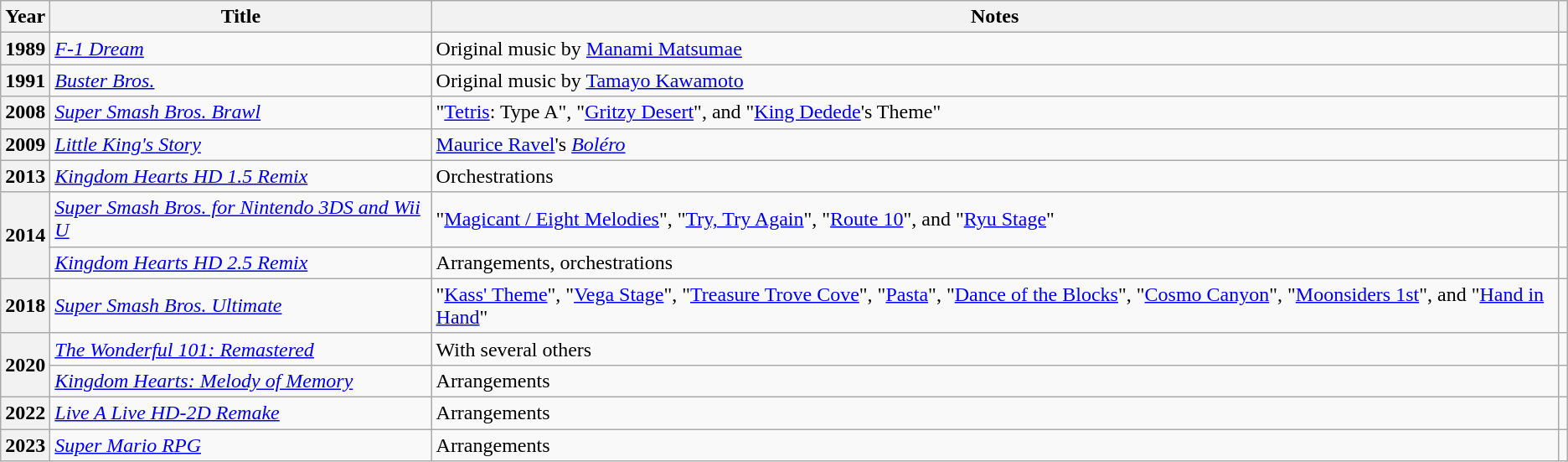<table class="wikitable sortable"  width="auto">
<tr>
<th scope="col">Year</th>
<th scope="col">Title</th>
<th scope="col">Notes</th>
<th scope="col"></th>
</tr>
<tr>
<th scope="row">1989</th>
<td><em><a href='#'>F-1 Dream</a></em></td>
<td>Original music by <a href='#'>Manami Matsumae</a></td>
<td></td>
</tr>
<tr>
<th scope="row">1991</th>
<td><em><a href='#'>Buster Bros.</a></em></td>
<td>Original music by <a href='#'>Tamayo Kawamoto</a></td>
<td></td>
</tr>
<tr>
<th scope="row">2008</th>
<td><em><a href='#'>Super Smash Bros. Brawl</a></em></td>
<td>"<a href='#'>Tetris</a>: Type A", "<a href='#'>Gritzy Desert</a>", and "<a href='#'>King Dedede</a>'s Theme"</td>
<td></td>
</tr>
<tr>
<th scope="row">2009</th>
<td><em><a href='#'>Little King's Story</a></em></td>
<td><a href='#'>Maurice Ravel</a>'s <em><a href='#'>Boléro</a></em></td>
<td></td>
</tr>
<tr>
<th scope="row">2013</th>
<td><em><a href='#'>Kingdom Hearts HD 1.5 Remix</a></em></td>
<td>Orchestrations</td>
<td></td>
</tr>
<tr>
<th scope="row" rowspan="2">2014</th>
<td><em><a href='#'>Super Smash Bros. for Nintendo 3DS and Wii U</a></em></td>
<td>"<a href='#'>Magicant / Eight Melodies</a>", "<a href='#'>Try, Try Again</a>", "<a href='#'>Route 10</a>", and "<a href='#'>Ryu Stage</a>"</td>
<td></td>
</tr>
<tr>
<td><em><a href='#'>Kingdom Hearts HD 2.5 Remix</a></em></td>
<td>Arrangements, orchestrations</td>
<td></td>
</tr>
<tr>
<th scope="row">2018</th>
<td><em><a href='#'>Super Smash Bros. Ultimate</a></em></td>
<td>"<a href='#'>Kass' Theme</a>", "<a href='#'>Vega Stage</a>", "<a href='#'>Treasure Trove Cove</a>", "<a href='#'>Pasta</a>", "<a href='#'>Dance of the Blocks</a>", "<a href='#'>Cosmo Canyon</a>", "<a href='#'>Moonsiders 1st</a>", and "<a href='#'>Hand in Hand</a>"</td>
<td></td>
</tr>
<tr>
<th rowspan="2" scope="row">2020</th>
<td><em><a href='#'>The Wonderful 101: Remastered</a></em></td>
<td>With several others</td>
<td></td>
</tr>
<tr>
<td><em><a href='#'>Kingdom Hearts: Melody of Memory</a></em></td>
<td>Arrangements</td>
<td></td>
</tr>
<tr>
<th scope="row">2022</th>
<td><em><a href='#'>Live A Live HD-2D Remake</a></em></td>
<td>Arrangements</td>
<td></td>
</tr>
<tr>
<th scope="row">2023</th>
<td><em><a href='#'>Super Mario RPG</a></em></td>
<td>Arrangements</td>
<td></td>
</tr>
</table>
